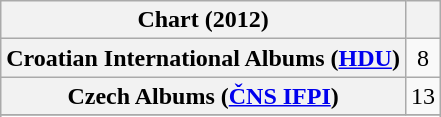<table class="wikitable sortable plainrowheaders">
<tr>
<th scope="col">Chart (2012)</th>
<th scope="col"></th>
</tr>
<tr>
<th scope="row">Croatian International Albums (<a href='#'>HDU</a>)</th>
<td style="text-align:center;">8</td>
</tr>
<tr>
<th scope="row">Czech Albums (<a href='#'>ČNS IFPI</a>)</th>
<td style="text-align:center;">13</td>
</tr>
<tr>
</tr>
<tr>
</tr>
<tr>
</tr>
<tr>
</tr>
<tr>
</tr>
<tr>
</tr>
<tr>
</tr>
<tr>
</tr>
<tr>
</tr>
<tr>
</tr>
<tr>
</tr>
<tr>
</tr>
<tr>
</tr>
</table>
